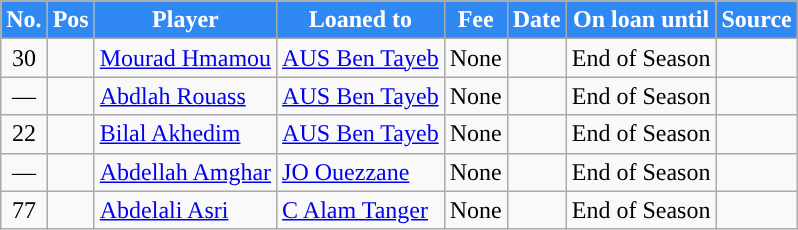<table class="wikitable plainrowheaders sortable">
<tr>
<th style="background:#3088f2; color:#ffffff; ">No.</th>
<th style="background:#3088f2; color:#ffffff; ">Pos</th>
<th style="background:#3088f2; color:#ffffff; ">Player</th>
<th style="background:#3088f2; color:#ffffff; ">Loaned to</th>
<th style="background:#3088f2; color:#ffffff; ">Fee</th>
<th style="background:#3088f2; color:#ffffff; ">Date</th>
<th style="background:#3088f2; color:#ffffff; ">On loan until</th>
<th style="background:#3088f2; color:#ffffff; ">Source</th>
</tr>
<tr>
<td align=center>30</td>
<td align=center></td>
<td> <a href='#'>Mourad Hmamou</a></td>
<td><a href='#'>AUS Ben Tayeb</a></td>
<td>None</td>
<td></td>
<td>End of Season</td>
<td></td>
</tr>
<tr>
<td align=center>—</td>
<td align=center></td>
<td> <a href='#'>Abdlah Rouass</a></td>
<td><a href='#'>AUS Ben Tayeb</a></td>
<td>None</td>
<td></td>
<td>End of Season</td>
<td></td>
</tr>
<tr>
<td align=center>22</td>
<td align=center></td>
<td> <a href='#'>Bilal Akhedim</a></td>
<td><a href='#'>AUS Ben Tayeb</a></td>
<td>None</td>
<td></td>
<td>End of Season</td>
<td></td>
</tr>
<tr>
<td align=center>—</td>
<td align=center></td>
<td> <a href='#'>Abdellah Amghar</a></td>
<td><a href='#'>JO Ouezzane</a></td>
<td>None</td>
<td></td>
<td>End of Season</td>
<td></td>
</tr>
<tr>
<td align=center>77</td>
<td align=center></td>
<td> <a href='#'>Abdelali Asri</a></td>
<td><a href='#'>C Alam Tanger</a></td>
<td>None</td>
<td></td>
<td>End of Season</td>
<td></td>
</tr>
</table>
